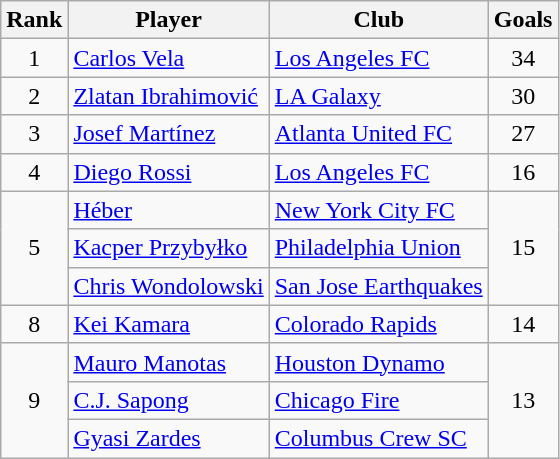<table class="wikitable" style="text-align:center">
<tr>
<th>Rank</th>
<th>Player</th>
<th>Club</th>
<th>Goals</th>
</tr>
<tr>
<td>1</td>
<td align="left"> <a href='#'>Carlos Vela</a></td>
<td align="left"><a href='#'>Los Angeles FC</a></td>
<td>34</td>
</tr>
<tr>
<td>2</td>
<td align="left"> <a href='#'>Zlatan Ibrahimović</a></td>
<td align="left"><a href='#'>LA Galaxy</a></td>
<td>30</td>
</tr>
<tr>
<td>3</td>
<td align="left"> <a href='#'>Josef Martínez</a></td>
<td align="left"><a href='#'>Atlanta United FC</a></td>
<td>27</td>
</tr>
<tr>
<td>4</td>
<td align="left"> <a href='#'>Diego Rossi</a></td>
<td align="left"><a href='#'>Los Angeles FC</a></td>
<td>16</td>
</tr>
<tr>
<td rowspan="3">5</td>
<td align="left"> <a href='#'>Héber</a></td>
<td align="left"><a href='#'>New York City FC</a></td>
<td rowspan="3">15</td>
</tr>
<tr>
<td align="left"> <a href='#'>Kacper Przybyłko</a></td>
<td align="left"><a href='#'>Philadelphia Union</a></td>
</tr>
<tr>
<td align="left"> <a href='#'>Chris Wondolowski</a></td>
<td align="left"><a href='#'>San Jose Earthquakes</a></td>
</tr>
<tr>
<td>8</td>
<td align="left"> <a href='#'>Kei Kamara</a></td>
<td align="left"><a href='#'>Colorado Rapids</a></td>
<td>14</td>
</tr>
<tr>
<td rowspan="3">9</td>
<td align="left"> <a href='#'>Mauro Manotas</a></td>
<td align="left"><a href='#'>Houston Dynamo</a></td>
<td rowspan="3">13</td>
</tr>
<tr>
<td align="left"> <a href='#'>C.J. Sapong</a></td>
<td align="left"><a href='#'>Chicago Fire</a></td>
</tr>
<tr>
<td align="left"> <a href='#'>Gyasi Zardes</a></td>
<td align="left"><a href='#'>Columbus Crew SC</a></td>
</tr>
</table>
